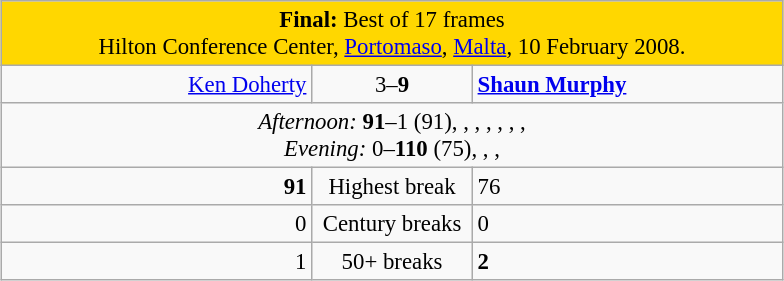<table class="wikitable" style="font-size: 95%; margin: 1em auto 1em auto;">
<tr>
<td colspan="3" align="center" bgcolor="#ffd700"><strong>Final:</strong> Best of 17 frames<br>Hilton Conference Center, <a href='#'>Portomaso</a>, <a href='#'>Malta</a>, 10 February 2008.</td>
</tr>
<tr>
<td width="200" align="right"><a href='#'>Ken Doherty</a><br></td>
<td width="100" align="center">3–<strong>9</strong></td>
<td width="200"><strong><a href='#'>Shaun Murphy</a></strong><br></td>
</tr>
<tr>
<td colspan="3" align="center" style="font-size: 100%"><em>Afternoon:</em> <strong>91</strong>–1 (91), , , , , , ,  <br><em>Evening:</em> 0–<strong>110</strong> (75), , , </td>
</tr>
<tr>
<td align="right"><strong>91</strong></td>
<td align="center">Highest break</td>
<td>76</td>
</tr>
<tr>
<td align="right">0</td>
<td align="center">Century breaks</td>
<td>0</td>
</tr>
<tr>
<td align="right">1</td>
<td align="center">50+ breaks</td>
<td><strong>2</strong></td>
</tr>
</table>
